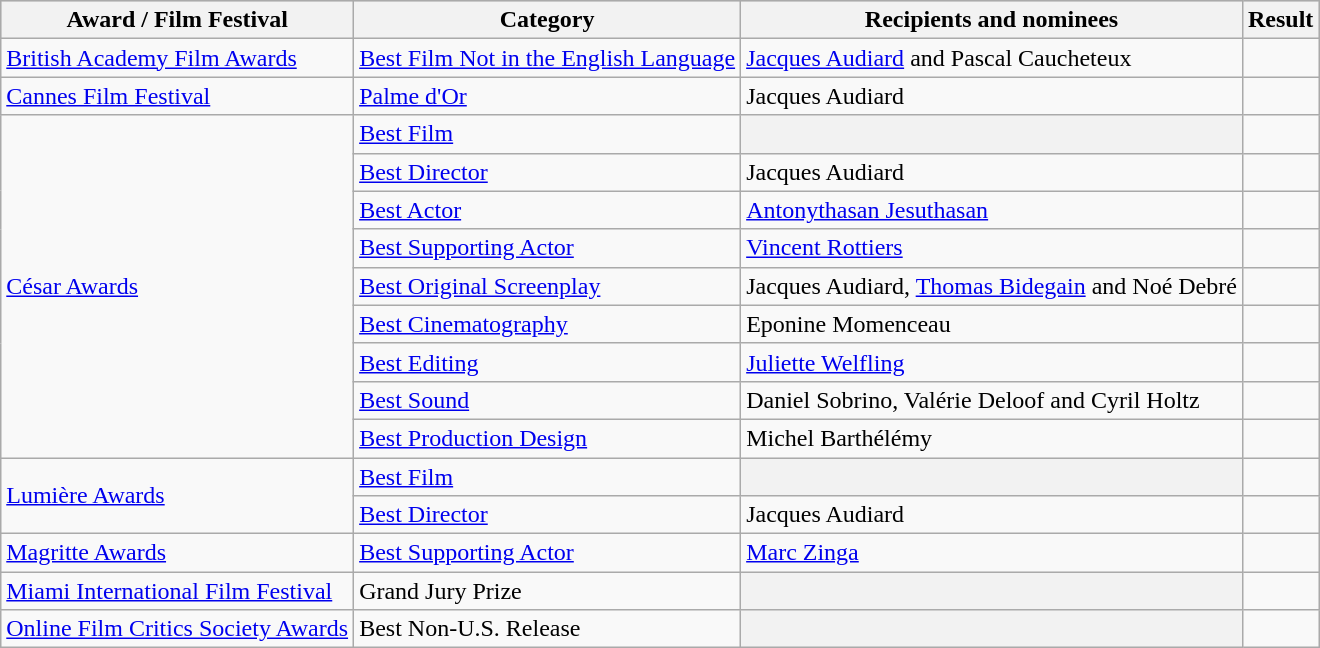<table class="wikitable plainrowheaders sortable">
<tr style="background:#ccc; text-align:center;">
<th scope="col">Award / Film Festival</th>
<th scope="col">Category</th>
<th scope="col">Recipients and nominees</th>
<th scope="col">Result</th>
</tr>
<tr>
<td><a href='#'>British Academy Film Awards</a></td>
<td><a href='#'>Best Film Not in the English Language</a></td>
<td><a href='#'>Jacques Audiard</a> and Pascal Caucheteux</td>
<td></td>
</tr>
<tr>
<td><a href='#'>Cannes Film Festival</a></td>
<td><a href='#'>Palme d'Or</a></td>
<td>Jacques Audiard</td>
<td></td>
</tr>
<tr>
<td rowspan=9><a href='#'>César Awards</a></td>
<td><a href='#'>Best Film</a></td>
<th></th>
<td></td>
</tr>
<tr>
<td><a href='#'>Best Director</a></td>
<td>Jacques Audiard</td>
<td></td>
</tr>
<tr>
<td><a href='#'>Best Actor</a></td>
<td><a href='#'>Antonythasan Jesuthasan</a></td>
<td></td>
</tr>
<tr>
<td><a href='#'>Best Supporting Actor</a></td>
<td><a href='#'>Vincent Rottiers</a></td>
<td></td>
</tr>
<tr>
<td><a href='#'>Best Original Screenplay</a></td>
<td>Jacques Audiard, <a href='#'>Thomas Bidegain</a> and Noé Debré</td>
<td></td>
</tr>
<tr>
<td><a href='#'>Best Cinematography</a></td>
<td>Eponine Momenceau</td>
<td></td>
</tr>
<tr>
<td><a href='#'>Best Editing</a></td>
<td><a href='#'>Juliette Welfling</a></td>
<td></td>
</tr>
<tr>
<td><a href='#'>Best Sound</a></td>
<td>Daniel Sobrino, Valérie Deloof and Cyril Holtz</td>
<td></td>
</tr>
<tr>
<td><a href='#'>Best Production Design</a></td>
<td>Michel Barthélémy</td>
<td></td>
</tr>
<tr>
<td rowspan=2><a href='#'>Lumière Awards</a></td>
<td><a href='#'>Best Film</a></td>
<th></th>
<td></td>
</tr>
<tr>
<td><a href='#'>Best Director</a></td>
<td>Jacques Audiard</td>
<td></td>
</tr>
<tr>
<td><a href='#'>Magritte Awards</a></td>
<td><a href='#'>Best Supporting Actor</a></td>
<td><a href='#'>Marc Zinga</a></td>
<td></td>
</tr>
<tr>
<td><a href='#'>Miami International Film Festival</a></td>
<td>Grand Jury Prize</td>
<th></th>
<td></td>
</tr>
<tr>
<td><a href='#'>Online Film Critics Society Awards</a></td>
<td>Best Non-U.S. Release</td>
<th></th>
<td></td>
</tr>
</table>
